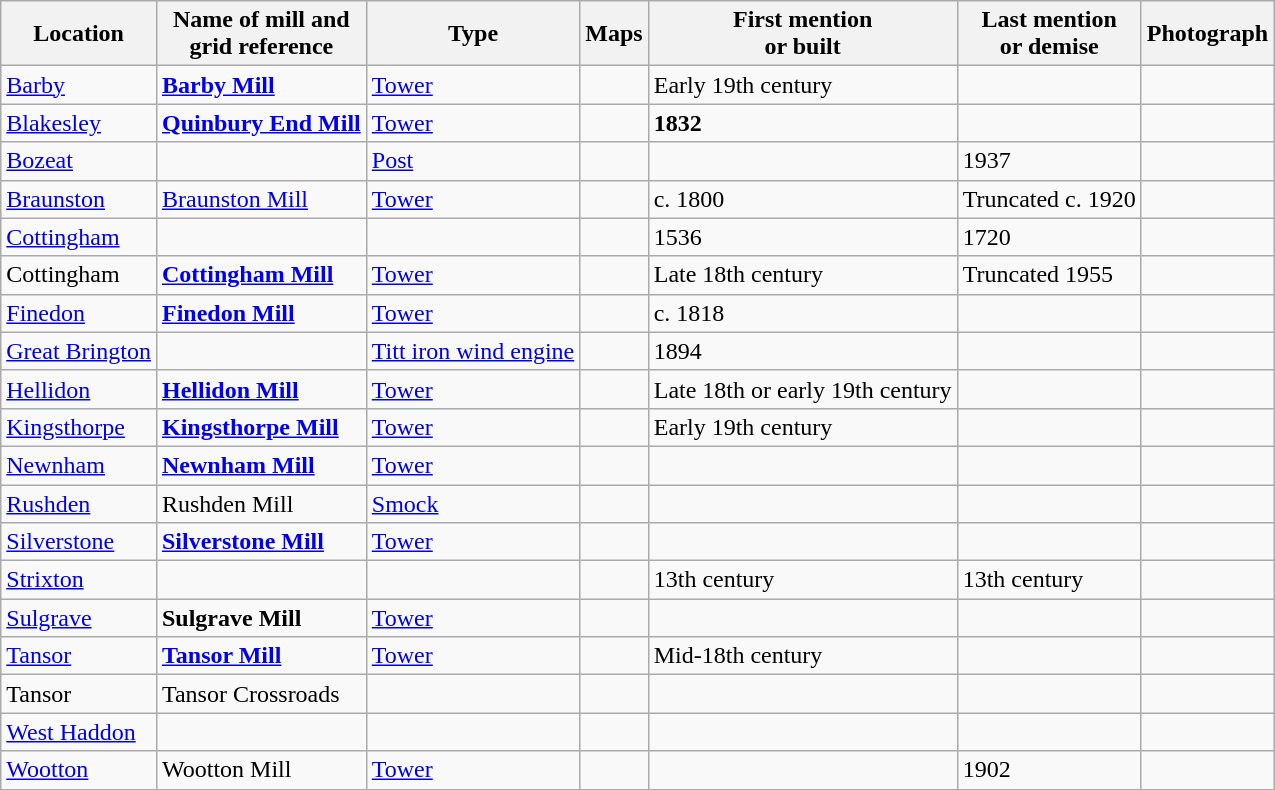<table class="wikitable">
<tr>
<th>Location</th>
<th>Name of mill and<br>grid reference</th>
<th>Type</th>
<th>Maps</th>
<th>First mention<br>or built</th>
<th>Last mention<br> or demise</th>
<th>Photograph</th>
</tr>
<tr>
<td><a href='#'>Barby</a></td>
<td><strong><a href='#'>Barby Mill</a></strong><br></td>
<td><a href='#'>Tower</a></td>
<td></td>
<td>Early 19th century</td>
<td></td>
<td></td>
</tr>
<tr>
<td><a href='#'>Blakesley</a></td>
<td><strong><a href='#'>Quinbury End Mill</a></strong><br></td>
<td><a href='#'>Tower</a></td>
<td></td>
<td><strong>1832</strong></td>
<td></td>
<td></td>
</tr>
<tr>
<td><a href='#'>Bozeat</a></td>
<td></td>
<td><a href='#'>Post</a></td>
<td></td>
<td></td>
<td>1937<br></td>
<td></td>
</tr>
<tr>
<td><a href='#'>Braunston</a></td>
<td><a href='#'>Braunston Mill</a><br></td>
<td><a href='#'>Tower</a></td>
<td></td>
<td>c. 1800</td>
<td>Truncated c. 1920<br></td>
<td></td>
</tr>
<tr>
<td><a href='#'>Cottingham</a></td>
<td></td>
<td></td>
<td></td>
<td>1536</td>
<td>1720<br></td>
<td></td>
</tr>
<tr>
<td>Cottingham</td>
<td><strong><a href='#'>Cottingham Mill</a></strong><br></td>
<td><a href='#'>Tower</a></td>
<td></td>
<td>Late 18th century</td>
<td>Truncated 1955<br></td>
<td></td>
</tr>
<tr>
<td><a href='#'>Finedon</a></td>
<td><strong><a href='#'>Finedon Mill</a></strong><br></td>
<td><a href='#'>Tower</a></td>
<td></td>
<td>c. 1818</td>
<td></td>
<td></td>
</tr>
<tr>
<td><a href='#'>Great Brington</a></td>
<td></td>
<td><a href='#'>Titt iron wind engine</a></td>
<td></td>
<td>1894</td>
<td></td>
<td></td>
</tr>
<tr>
<td><a href='#'>Hellidon</a></td>
<td><strong><a href='#'>Hellidon Mill</a></strong><br></td>
<td><a href='#'>Tower</a></td>
<td></td>
<td>Late 18th or early 19th century</td>
<td></td>
<td></td>
</tr>
<tr>
<td><a href='#'>Kingsthorpe</a></td>
<td><strong><a href='#'>Kingsthorpe Mill</a></strong><br></td>
<td><a href='#'>Tower</a></td>
<td></td>
<td>Early 19th century</td>
<td></td>
<td></td>
</tr>
<tr>
<td><a href='#'>Newnham</a></td>
<td><strong><a href='#'>Newnham Mill</a></strong><br></td>
<td><a href='#'>Tower</a></td>
<td></td>
<td></td>
<td></td>
<td></td>
</tr>
<tr>
<td><a href='#'>Rushden</a></td>
<td>Rushden Mill<br></td>
<td><a href='#'>Smock</a></td>
<td></td>
<td></td>
<td></td>
<td></td>
</tr>
<tr>
<td><a href='#'>Silverstone</a></td>
<td><strong><a href='#'>Silverstone Mill</a></strong><br></td>
<td><a href='#'>Tower</a></td>
<td></td>
<td></td>
<td></td>
<td></td>
</tr>
<tr>
<td><a href='#'>Strixton</a></td>
<td></td>
<td></td>
<td></td>
<td>13th century</td>
<td>13th century<br></td>
<td></td>
</tr>
<tr>
<td><a href='#'>Sulgrave</a></td>
<td><strong>Sulgrave Mill</strong><br></td>
<td><a href='#'>Tower</a></td>
<td></td>
<td></td>
<td></td>
<td></td>
</tr>
<tr>
<td><a href='#'>Tansor</a></td>
<td><strong><a href='#'>Tansor Mill</a></strong><br></td>
<td><a href='#'>Tower</a></td>
<td></td>
<td>Mid-18th century</td>
<td></td>
<td></td>
</tr>
<tr>
<td>Tansor</td>
<td>Tansor Crossroads</td>
<td></td>
<td></td>
<td></td>
<td></td>
<td></td>
</tr>
<tr>
<td><a href='#'>West Haddon</a></td>
<td></td>
<td></td>
<td></td>
<td></td>
<td></td>
<td></td>
</tr>
<tr>
<td><a href='#'>Wootton</a></td>
<td>Wootton Mill<br></td>
<td><a href='#'>Tower</a></td>
<td></td>
<td></td>
<td>1902<br></td>
<td></td>
</tr>
</table>
